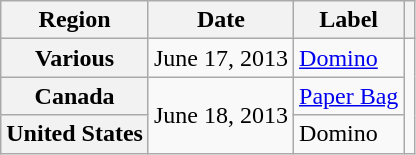<table class="wikitable plainrowheaders">
<tr>
<th scope="col">Region</th>
<th scope="col">Date</th>
<th scope="col">Label</th>
<th scope="col"></th>
</tr>
<tr>
<th scope="row">Various</th>
<td>June 17, 2013</td>
<td><a href='#'>Domino</a></td>
<td rowspan="3" align="center"></td>
</tr>
<tr>
<th scope="row">Canada</th>
<td rowspan="2">June 18, 2013</td>
<td><a href='#'>Paper Bag</a></td>
</tr>
<tr>
<th scope="row">United States</th>
<td>Domino</td>
</tr>
</table>
